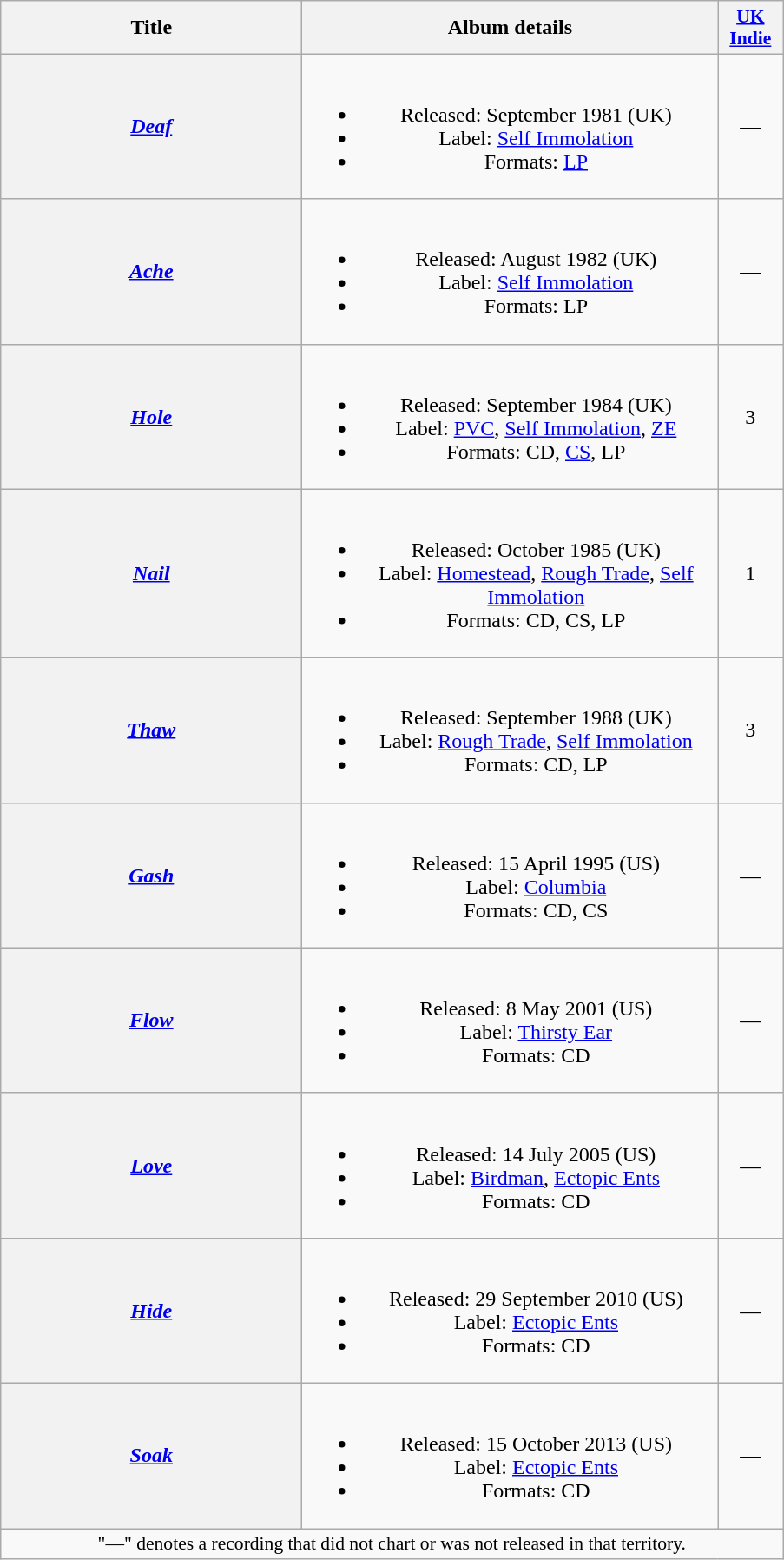<table class="wikitable plainrowheaders" style="text-align:center;">
<tr>
<th scope="col" rowspan="1" style="width:14em;">Title</th>
<th scope="col" rowspan="1" style="width:19.5em;">Album details</th>
<th scope="col" rowspan="1" style="width:3em;font-size:90%;"><a href='#'>UK Indie</a><br></th>
</tr>
<tr>
<th scope="row"><em><a href='#'>Deaf</a></em></th>
<td><br><ul><li>Released: September 1981 <span>(UK)</span></li><li>Label: <a href='#'>Self Immolation</a></li><li>Formats: <a href='#'>LP</a></li></ul></td>
<td>—</td>
</tr>
<tr>
<th scope="row"><em><a href='#'>Ache</a></em></th>
<td><br><ul><li>Released: August 1982 <span>(UK)</span></li><li>Label: <a href='#'>Self Immolation</a></li><li>Formats: LP</li></ul></td>
<td>—</td>
</tr>
<tr>
<th scope="row"><em><a href='#'>Hole</a></em></th>
<td><br><ul><li>Released: September 1984 <span>(UK)</span></li><li>Label: <a href='#'>PVC</a>, <a href='#'>Self Immolation</a>, <a href='#'>ZE</a></li><li>Formats: CD, <a href='#'>CS</a>, LP</li></ul></td>
<td>3</td>
</tr>
<tr>
<th scope="row"><em><a href='#'>Nail</a></em></th>
<td><br><ul><li>Released: October 1985 <span>(UK)</span></li><li>Label: <a href='#'>Homestead</a>, <a href='#'>Rough Trade</a>, <a href='#'>Self Immolation</a></li><li>Formats: CD, CS, LP</li></ul></td>
<td>1</td>
</tr>
<tr>
<th scope="row"><em><a href='#'>Thaw</a></em></th>
<td><br><ul><li>Released: September 1988 <span>(UK)</span></li><li>Label: <a href='#'>Rough Trade</a>, <a href='#'>Self Immolation</a></li><li>Formats: CD, LP</li></ul></td>
<td>3</td>
</tr>
<tr>
<th scope="row"><em><a href='#'>Gash</a></em></th>
<td><br><ul><li>Released: 15 April 1995 <span>(US)</span></li><li>Label: <a href='#'>Columbia</a></li><li>Formats: CD, CS</li></ul></td>
<td>—</td>
</tr>
<tr>
<th scope="row"><em><a href='#'>Flow</a></em></th>
<td><br><ul><li>Released: 8 May 2001 <span>(US)</span></li><li>Label: <a href='#'>Thirsty Ear</a></li><li>Formats: CD</li></ul></td>
<td>—</td>
</tr>
<tr>
<th scope="row"><em><a href='#'>Love</a></em></th>
<td><br><ul><li>Released: 14 July 2005 <span>(US)</span></li><li>Label: <a href='#'>Birdman</a>, <a href='#'>Ectopic Ents</a></li><li>Formats: CD</li></ul></td>
<td>—</td>
</tr>
<tr>
<th scope="row"><em><a href='#'>Hide</a></em></th>
<td><br><ul><li>Released: 29 September 2010 <span>(US)</span></li><li>Label: <a href='#'>Ectopic Ents</a></li><li>Formats: CD</li></ul></td>
<td>—</td>
</tr>
<tr>
<th scope="row"><em><a href='#'>Soak</a></em></th>
<td><br><ul><li>Released: 15 October 2013 <span>(US)</span></li><li>Label: <a href='#'>Ectopic Ents</a></li><li>Formats: CD</li></ul></td>
<td>—</td>
</tr>
<tr>
<td colspan="6" style="font-size:90%">"—" denotes a recording that did not chart or was not released in that territory.</td>
</tr>
</table>
